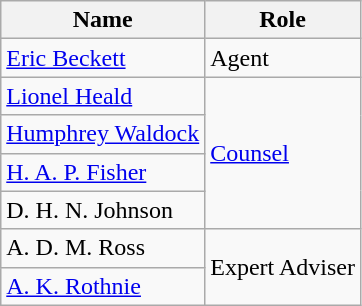<table class="wikitable">
<tr>
<th>Name</th>
<th>Role</th>
</tr>
<tr>
<td> <a href='#'>Eric Beckett</a></td>
<td>Agent</td>
</tr>
<tr>
<td> <a href='#'>Lionel Heald</a></td>
<td rowspan=4><a href='#'>Counsel</a></td>
</tr>
<tr>
<td> <a href='#'>Humphrey Waldock</a></td>
</tr>
<tr>
<td> <a href='#'>H. A. P. Fisher</a></td>
</tr>
<tr>
<td> D. H. N. Johnson</td>
</tr>
<tr>
<td> A. D. M. Ross</td>
<td rowspan=2>Expert Adviser</td>
</tr>
<tr>
<td> <a href='#'>A. K. Rothnie</a></td>
</tr>
</table>
